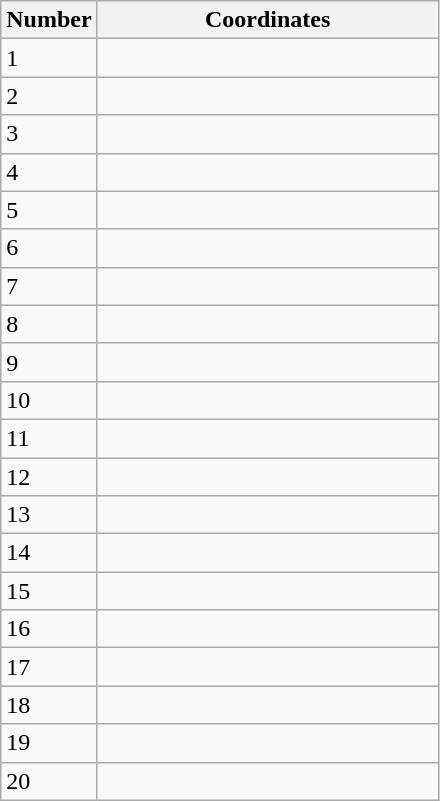<table class="wikitable sortable">
<tr>
<th>Number</th>
<th width="220">Coordinates</th>
</tr>
<tr>
<td>1</td>
<td></td>
</tr>
<tr>
<td>2</td>
<td></td>
</tr>
<tr>
<td>3</td>
<td></td>
</tr>
<tr>
<td>4</td>
<td></td>
</tr>
<tr>
<td>5</td>
<td></td>
</tr>
<tr>
<td>6</td>
<td></td>
</tr>
<tr>
<td>7</td>
<td></td>
</tr>
<tr>
<td>8</td>
<td></td>
</tr>
<tr>
<td>9</td>
<td></td>
</tr>
<tr>
<td>10</td>
<td></td>
</tr>
<tr>
<td>11</td>
<td></td>
</tr>
<tr>
<td>12</td>
<td></td>
</tr>
<tr>
<td>13</td>
<td></td>
</tr>
<tr>
<td>14</td>
<td></td>
</tr>
<tr>
<td>15</td>
<td></td>
</tr>
<tr>
<td>16</td>
<td></td>
</tr>
<tr>
<td>17</td>
<td></td>
</tr>
<tr>
<td>18</td>
<td></td>
</tr>
<tr>
<td>19</td>
<td></td>
</tr>
<tr>
<td>20</td>
<td></td>
</tr>
</table>
